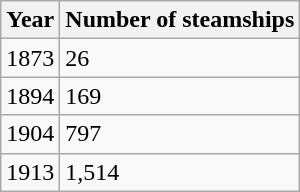<table class="wikitable" style="margin:0; text-align:left;">
<tr>
<th>Year</th>
<th>Number of steamships</th>
</tr>
<tr>
<td>1873</td>
<td>26</td>
</tr>
<tr>
<td>1894</td>
<td>169</td>
</tr>
<tr>
<td>1904</td>
<td>797</td>
</tr>
<tr>
<td>1913</td>
<td>1,514</td>
</tr>
</table>
